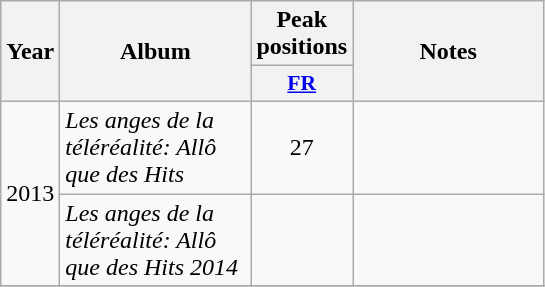<table class="wikitable">
<tr>
<th align="center" rowspan="2" width="10">Year</th>
<th align="center" rowspan="2" width="120">Album</th>
<th align="center" colspan="1" width="30">Peak positions</th>
<th align="center" rowspan="2" width="120">Notes</th>
</tr>
<tr>
<th scope="col" style="width:3em;font-size:90%;"><a href='#'>FR</a><br></th>
</tr>
<tr>
<td align="center" rowspan="2">2013</td>
<td><em>Les anges de la téléréalité: Allô que des Hits</em></td>
<td align="center">27</td>
<td align="center"></td>
</tr>
<tr>
<td><em>Les anges de la téléréalité: Allô que des Hits 2014</em></td>
<td align="center"></td>
<td align="center"></td>
</tr>
<tr>
</tr>
</table>
